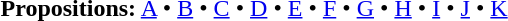<table id=toc class=toc summary=Contents>
<tr>
<td align=center><strong>Propositions:</strong> <a href='#'>A</a> • <a href='#'>B</a> • <a href='#'>C</a> • <a href='#'>D</a> • <a href='#'>E</a> • <a href='#'>F</a> • <a href='#'>G</a> • <a href='#'>H</a> • <a href='#'>I</a> • <a href='#'>J</a> • <a href='#'>K</a> </td>
</tr>
</table>
